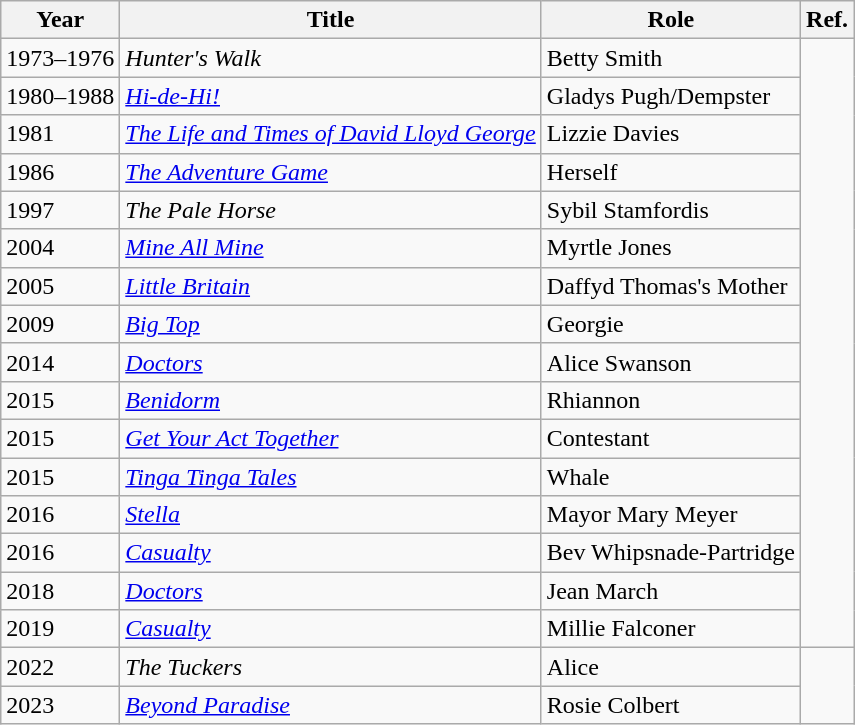<table class = "wikitable sortable">
<tr>
<th>Year</th>
<th>Title</th>
<th>Role</th>
<th class = "unsortable">Ref.</th>
</tr>
<tr>
<td>1973–1976</td>
<td><em>Hunter's Walk</em></td>
<td>Betty Smith</td>
<td rowspan=16></td>
</tr>
<tr>
<td>1980–1988</td>
<td><em><a href='#'>Hi-de-Hi!</a></em></td>
<td>Gladys Pugh/Dempster</td>
</tr>
<tr>
<td>1981</td>
<td><em><a href='#'>The Life and Times of David Lloyd George</a></em></td>
<td>Lizzie Davies</td>
</tr>
<tr>
<td>1986</td>
<td><em><a href='#'>The Adventure Game</a></em></td>
<td>Herself</td>
</tr>
<tr>
<td>1997</td>
<td><em>The Pale Horse</em></td>
<td>Sybil Stamfordis</td>
</tr>
<tr>
<td>2004</td>
<td><em><a href='#'>Mine All Mine</a></em></td>
<td>Myrtle Jones</td>
</tr>
<tr>
<td>2005</td>
<td><em><a href='#'>Little Britain</a></em></td>
<td>Daffyd Thomas's Mother</td>
</tr>
<tr>
<td>2009</td>
<td><em><a href='#'>Big Top</a></em></td>
<td>Georgie</td>
</tr>
<tr>
<td>2014</td>
<td><em><a href='#'>Doctors</a></em></td>
<td>Alice Swanson</td>
</tr>
<tr>
<td>2015</td>
<td><em><a href='#'>Benidorm</a></em></td>
<td>Rhiannon</td>
</tr>
<tr>
<td>2015</td>
<td><em><a href='#'>Get Your Act Together</a></em></td>
<td>Contestant</td>
</tr>
<tr>
<td>2015</td>
<td><em><a href='#'>Tinga Tinga Tales</a></em></td>
<td>Whale</td>
</tr>
<tr>
<td>2016</td>
<td><em><a href='#'>Stella</a></em></td>
<td>Mayor Mary Meyer</td>
</tr>
<tr>
<td>2016</td>
<td><em><a href='#'>Casualty</a></em></td>
<td>Bev Whipsnade-Partridge</td>
</tr>
<tr>
<td>2018</td>
<td><em><a href='#'>Doctors</a></em></td>
<td>Jean March</td>
</tr>
<tr>
<td>2019</td>
<td><em><a href='#'>Casualty</a></em></td>
<td>Millie Falconer</td>
</tr>
<tr>
<td>2022</td>
<td><em>The Tuckers</em></td>
<td>Alice</td>
</tr>
<tr>
<td>2023</td>
<td><em><a href='#'>Beyond Paradise</a></em></td>
<td>Rosie Colbert</td>
</tr>
</table>
